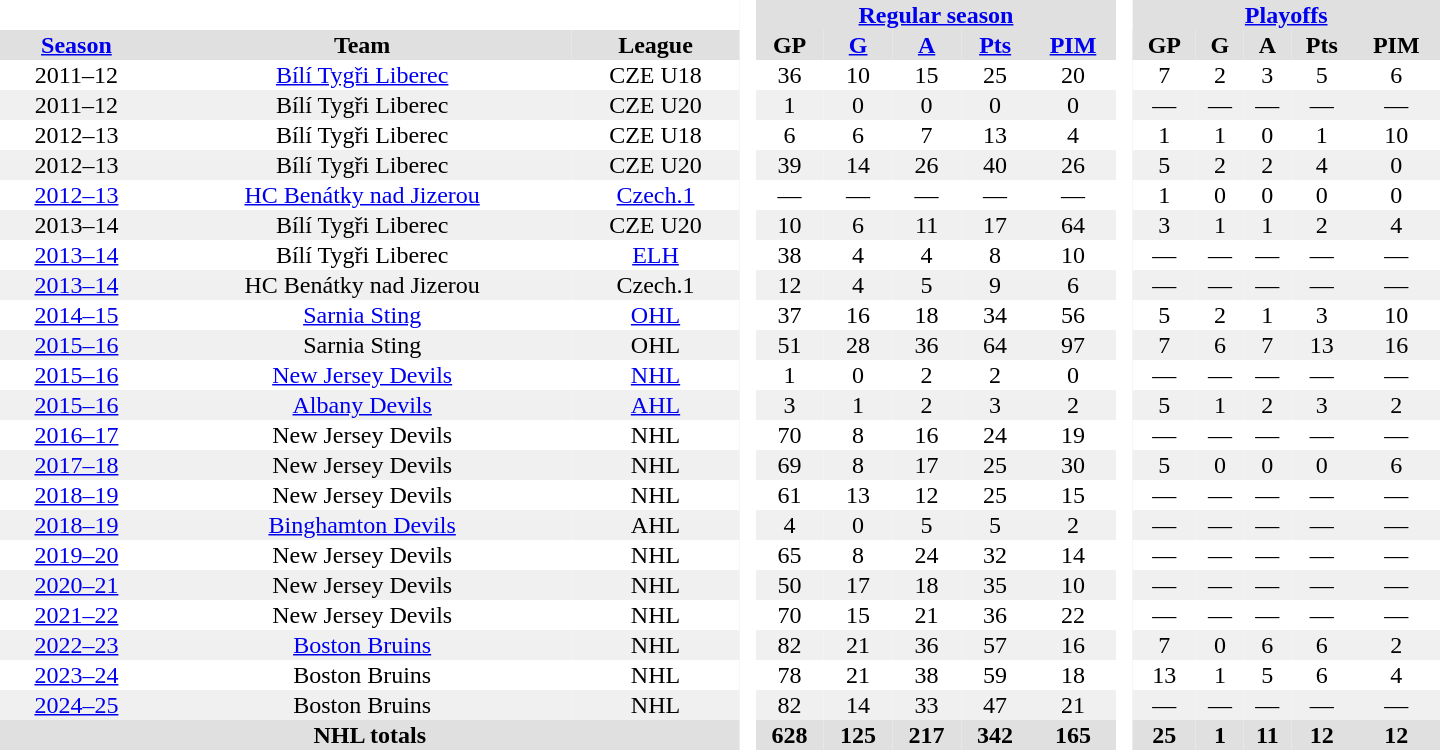<table border="0" cellpadding="1" cellspacing="0" style="background:#ffffff; width:60em; text-align:center;">
<tr style="background:#e0e0e0;">
<th colspan="3" style="background:#fff;"> </th>
<th style="background:#fff;" rowspan="101"> </th>
<th colspan="5"><a href='#'>Regular season</a></th>
<th style="background:#fff;" rowspan="101"> </th>
<th colspan="5"><a href='#'>Playoffs</a></th>
</tr>
<tr style="background:#e0e0e0;">
<th><a href='#'>Season</a></th>
<th>Team</th>
<th>League</th>
<th>GP</th>
<th><a href='#'>G</a></th>
<th><a href='#'>A</a></th>
<th><a href='#'>Pts</a></th>
<th><a href='#'>PIM</a></th>
<th>GP</th>
<th>G</th>
<th>A</th>
<th>Pts</th>
<th>PIM</th>
</tr>
<tr>
<td>2011–12</td>
<td><a href='#'>Bílí Tygři Liberec</a></td>
<td>CZE U18</td>
<td>36</td>
<td>10</td>
<td>15</td>
<td>25</td>
<td>20</td>
<td>7</td>
<td>2</td>
<td>3</td>
<td>5</td>
<td>6</td>
</tr>
<tr style="background:#f0f0f0;">
<td>2011–12</td>
<td>Bílí Tygři Liberec</td>
<td>CZE U20</td>
<td>1</td>
<td>0</td>
<td>0</td>
<td>0</td>
<td>0</td>
<td>—</td>
<td>—</td>
<td>—</td>
<td>—</td>
<td>—</td>
</tr>
<tr>
<td>2012–13</td>
<td>Bílí Tygři Liberec</td>
<td>CZE U18</td>
<td>6</td>
<td>6</td>
<td>7</td>
<td>13</td>
<td>4</td>
<td>1</td>
<td>1</td>
<td>0</td>
<td>1</td>
<td>10</td>
</tr>
<tr style="background:#f0f0f0;">
<td>2012–13</td>
<td>Bílí Tygři Liberec</td>
<td>CZE U20</td>
<td>39</td>
<td>14</td>
<td>26</td>
<td>40</td>
<td>26</td>
<td>5</td>
<td>2</td>
<td>2</td>
<td>4</td>
<td>0</td>
</tr>
<tr>
<td><a href='#'>2012–13</a></td>
<td><a href='#'>HC Benátky nad Jizerou</a></td>
<td><a href='#'>Czech.1</a></td>
<td>—</td>
<td>—</td>
<td>—</td>
<td>—</td>
<td>—</td>
<td>1</td>
<td>0</td>
<td>0</td>
<td>0</td>
<td>0</td>
</tr>
<tr style="background:#f0f0f0;">
<td>2013–14</td>
<td>Bílí Tygři Liberec</td>
<td>CZE U20</td>
<td>10</td>
<td>6</td>
<td>11</td>
<td>17</td>
<td>64</td>
<td>3</td>
<td>1</td>
<td>1</td>
<td>2</td>
<td>4</td>
</tr>
<tr>
<td><a href='#'>2013–14</a></td>
<td>Bílí Tygři Liberec</td>
<td><a href='#'>ELH</a></td>
<td>38</td>
<td>4</td>
<td>4</td>
<td>8</td>
<td>10</td>
<td>—</td>
<td>—</td>
<td>—</td>
<td>—</td>
<td>—</td>
</tr>
<tr style="background:#f0f0f0;">
<td><a href='#'>2013–14</a></td>
<td>HC Benátky nad Jizerou</td>
<td>Czech.1</td>
<td>12</td>
<td>4</td>
<td>5</td>
<td>9</td>
<td>6</td>
<td>—</td>
<td>—</td>
<td>—</td>
<td>—</td>
<td>—</td>
</tr>
<tr>
<td><a href='#'>2014–15</a></td>
<td><a href='#'>Sarnia Sting</a></td>
<td><a href='#'>OHL</a></td>
<td>37</td>
<td>16</td>
<td>18</td>
<td>34</td>
<td>56</td>
<td>5</td>
<td>2</td>
<td>1</td>
<td>3</td>
<td>10</td>
</tr>
<tr style="background:#f0f0f0;">
<td><a href='#'>2015–16</a></td>
<td>Sarnia Sting</td>
<td>OHL</td>
<td>51</td>
<td>28</td>
<td>36</td>
<td>64</td>
<td>97</td>
<td>7</td>
<td>6</td>
<td>7</td>
<td>13</td>
<td>16</td>
</tr>
<tr>
<td><a href='#'>2015–16</a></td>
<td><a href='#'>New Jersey Devils</a></td>
<td><a href='#'>NHL</a></td>
<td>1</td>
<td>0</td>
<td>2</td>
<td>2</td>
<td>0</td>
<td>—</td>
<td>—</td>
<td>—</td>
<td>—</td>
<td>—</td>
</tr>
<tr style="background:#f0f0f0;">
<td><a href='#'>2015–16</a></td>
<td><a href='#'>Albany Devils</a></td>
<td><a href='#'>AHL</a></td>
<td>3</td>
<td>1</td>
<td>2</td>
<td>3</td>
<td>2</td>
<td>5</td>
<td>1</td>
<td>2</td>
<td>3</td>
<td>2</td>
</tr>
<tr>
<td><a href='#'>2016–17</a></td>
<td>New Jersey Devils</td>
<td>NHL</td>
<td>70</td>
<td>8</td>
<td>16</td>
<td>24</td>
<td>19</td>
<td>—</td>
<td>—</td>
<td>—</td>
<td>—</td>
<td>—</td>
</tr>
<tr style="background:#f0f0f0;">
<td><a href='#'>2017–18</a></td>
<td>New Jersey Devils</td>
<td>NHL</td>
<td>69</td>
<td>8</td>
<td>17</td>
<td>25</td>
<td>30</td>
<td>5</td>
<td>0</td>
<td>0</td>
<td>0</td>
<td>6</td>
</tr>
<tr>
<td><a href='#'>2018–19</a></td>
<td>New Jersey Devils</td>
<td>NHL</td>
<td>61</td>
<td>13</td>
<td>12</td>
<td>25</td>
<td>15</td>
<td>—</td>
<td>—</td>
<td>—</td>
<td>—</td>
<td>—</td>
</tr>
<tr style="background:#f0f0f0;">
<td><a href='#'>2018–19</a></td>
<td><a href='#'>Binghamton Devils</a></td>
<td>AHL</td>
<td>4</td>
<td>0</td>
<td>5</td>
<td>5</td>
<td>2</td>
<td>—</td>
<td>—</td>
<td>—</td>
<td>—</td>
<td>—</td>
</tr>
<tr>
<td><a href='#'>2019–20</a></td>
<td>New Jersey Devils</td>
<td>NHL</td>
<td>65</td>
<td>8</td>
<td>24</td>
<td>32</td>
<td>14</td>
<td>—</td>
<td>—</td>
<td>—</td>
<td>—</td>
<td>—</td>
</tr>
<tr style="background:#f0f0f0;">
<td><a href='#'>2020–21</a></td>
<td>New Jersey Devils</td>
<td>NHL</td>
<td>50</td>
<td>17</td>
<td>18</td>
<td>35</td>
<td>10</td>
<td>—</td>
<td>—</td>
<td>—</td>
<td>—</td>
<td>—</td>
</tr>
<tr>
<td><a href='#'>2021–22</a></td>
<td>New Jersey Devils</td>
<td>NHL</td>
<td>70</td>
<td>15</td>
<td>21</td>
<td>36</td>
<td>22</td>
<td>—</td>
<td>—</td>
<td>—</td>
<td>—</td>
<td>—</td>
</tr>
<tr style="background:#f0f0f0;">
<td><a href='#'>2022–23</a></td>
<td><a href='#'>Boston Bruins</a></td>
<td>NHL</td>
<td>82</td>
<td>21</td>
<td>36</td>
<td>57</td>
<td>16</td>
<td>7</td>
<td>0</td>
<td>6</td>
<td>6</td>
<td>2</td>
</tr>
<tr>
<td><a href='#'>2023–24</a></td>
<td>Boston Bruins</td>
<td>NHL</td>
<td>78</td>
<td>21</td>
<td>38</td>
<td>59</td>
<td>18</td>
<td>13</td>
<td>1</td>
<td>5</td>
<td>6</td>
<td>4</td>
</tr>
<tr style="background:#f0f0f0;">
<td><a href='#'>2024–25</a></td>
<td>Boston Bruins</td>
<td>NHL</td>
<td>82</td>
<td>14</td>
<td>33</td>
<td>47</td>
<td>21</td>
<td>—</td>
<td>—</td>
<td>—</td>
<td>—</td>
<td>—</td>
</tr>
<tr style="background:#e0e0e0;">
<th colspan="3">NHL totals</th>
<th>628</th>
<th>125</th>
<th>217</th>
<th>342</th>
<th>165</th>
<th>25</th>
<th>1</th>
<th>11</th>
<th>12</th>
<th>12</th>
</tr>
</table>
